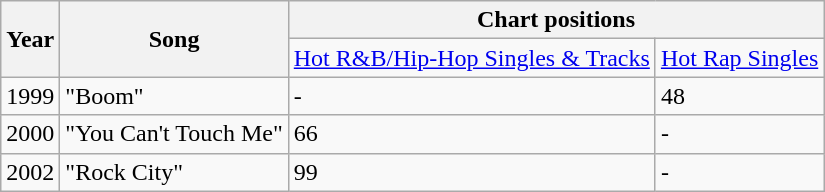<table class="wikitable">
<tr>
<th rowspan="2">Year</th>
<th rowspan="2">Song</th>
<th colspan="4">Chart positions</th>
</tr>
<tr>
<td><a href='#'>Hot R&B/Hip-Hop Singles & Tracks</a></td>
<td><a href='#'>Hot Rap Singles</a></td>
</tr>
<tr>
<td>1999</td>
<td>"Boom"</td>
<td>-</td>
<td>48</td>
</tr>
<tr>
<td>2000</td>
<td>"You Can't Touch Me"</td>
<td>66</td>
<td>-</td>
</tr>
<tr>
<td>2002</td>
<td>"Rock City"</td>
<td>99</td>
<td>-</td>
</tr>
</table>
